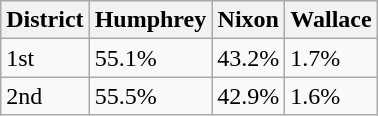<table class="wikitable sortable">
<tr>
<th>District</th>
<th>Humphrey</th>
<th>Nixon</th>
<th>Wallace</th>
</tr>
<tr>
<td>1st</td>
<td>55.1%</td>
<td>43.2%</td>
<td>1.7%</td>
</tr>
<tr>
<td>2nd</td>
<td>55.5%</td>
<td>42.9%</td>
<td>1.6%</td>
</tr>
</table>
